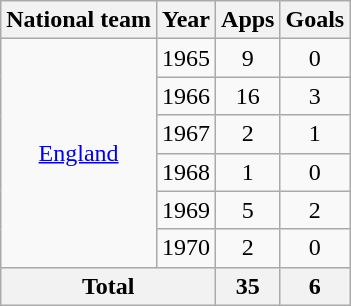<table class="wikitable" style="text-align:center">
<tr>
<th>National team</th>
<th>Year</th>
<th>Apps</th>
<th>Goals</th>
</tr>
<tr>
<td rowspan="6"><a href='#'>England</a></td>
<td>1965</td>
<td>9</td>
<td>0</td>
</tr>
<tr>
<td>1966</td>
<td>16</td>
<td>3</td>
</tr>
<tr>
<td>1967</td>
<td>2</td>
<td>1</td>
</tr>
<tr>
<td>1968</td>
<td>1</td>
<td>0</td>
</tr>
<tr>
<td>1969</td>
<td>5</td>
<td>2</td>
</tr>
<tr>
<td>1970</td>
<td>2</td>
<td>0</td>
</tr>
<tr>
<th colspan="2">Total</th>
<th>35</th>
<th>6</th>
</tr>
</table>
